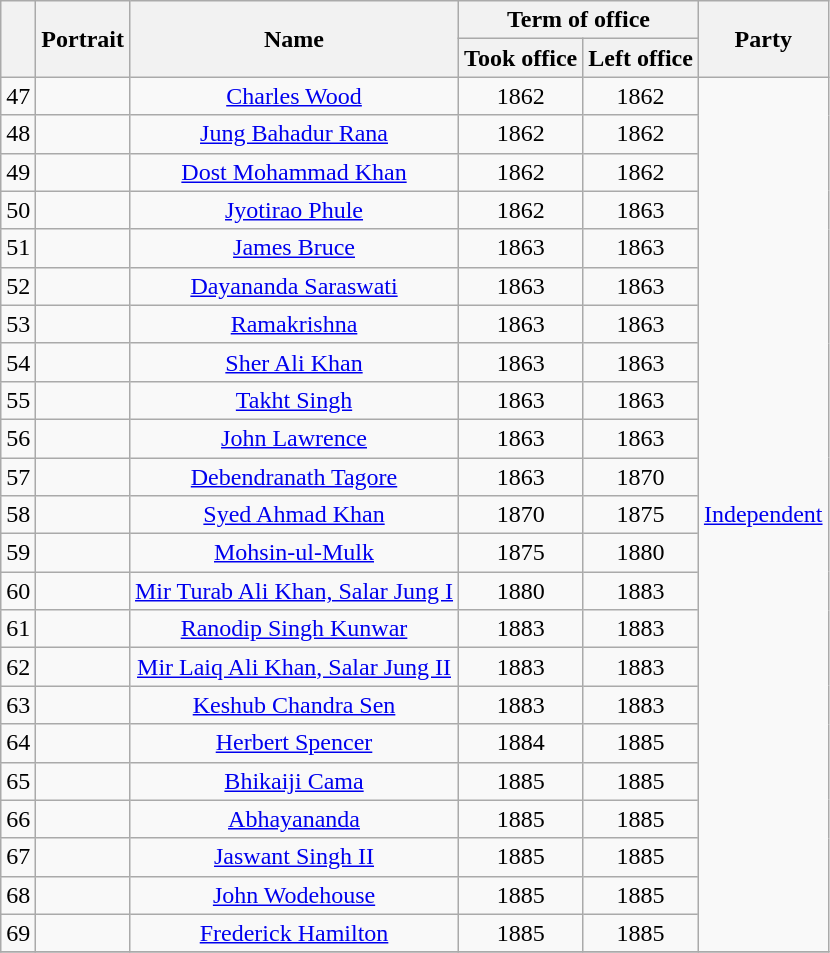<table class="wikitable" style="text-align:center">
<tr>
<th rowspan="2" scope="col"></th>
<th rowspan="2" scope="col">Portrait</th>
<th rowspan="2" scope="col">Name<br></th>
<th colspan="2" scope="col">Term of office</th>
<th rowspan="2" scope="col">Party</th>
</tr>
<tr>
<th>Took office</th>
<th>Left office</th>
</tr>
<tr>
<td>47</td>
<td></td>
<td><a href='#'>Charles Wood</a></td>
<td>1862</td>
<td>1862</td>
<td rowspan="23"><a href='#'>Independent</a></td>
</tr>
<tr>
<td>48</td>
<td></td>
<td><a href='#'>Jung Bahadur Rana</a></td>
<td>1862</td>
<td>1862</td>
</tr>
<tr>
<td>49</td>
<td></td>
<td><a href='#'>Dost Mohammad Khan</a></td>
<td>1862</td>
<td>1862</td>
</tr>
<tr>
<td>50</td>
<td></td>
<td><a href='#'>Jyotirao Phule</a></td>
<td>1862</td>
<td>1863</td>
</tr>
<tr>
<td>51</td>
<td></td>
<td><a href='#'>James Bruce</a></td>
<td>1863</td>
<td>1863</td>
</tr>
<tr>
<td>52</td>
<td></td>
<td><a href='#'>Dayananda Saraswati</a></td>
<td>1863</td>
<td>1863</td>
</tr>
<tr>
<td>53</td>
<td></td>
<td><a href='#'>Ramakrishna</a></td>
<td>1863</td>
<td>1863</td>
</tr>
<tr>
<td>54</td>
<td></td>
<td><a href='#'>Sher Ali Khan</a></td>
<td>1863</td>
<td>1863</td>
</tr>
<tr>
<td>55</td>
<td></td>
<td><a href='#'>Takht Singh</a></td>
<td>1863</td>
<td>1863</td>
</tr>
<tr>
<td>56</td>
<td></td>
<td><a href='#'>John Lawrence</a></td>
<td>1863</td>
<td>1863</td>
</tr>
<tr>
<td>57</td>
<td></td>
<td><a href='#'>Debendranath Tagore</a></td>
<td>1863</td>
<td>1870</td>
</tr>
<tr>
<td>58</td>
<td></td>
<td><a href='#'>Syed Ahmad Khan</a></td>
<td>1870</td>
<td>1875</td>
</tr>
<tr>
<td>59</td>
<td></td>
<td><a href='#'>Mohsin-ul-Mulk</a></td>
<td>1875</td>
<td>1880</td>
</tr>
<tr>
<td>60</td>
<td></td>
<td><a href='#'>Mir Turab Ali Khan, Salar Jung I</a></td>
<td>1880</td>
<td>1883</td>
</tr>
<tr>
<td>61</td>
<td></td>
<td><a href='#'>Ranodip Singh Kunwar</a></td>
<td>1883</td>
<td>1883</td>
</tr>
<tr>
<td>62</td>
<td></td>
<td><a href='#'>Mir Laiq Ali Khan, Salar Jung II</a></td>
<td>1883</td>
<td>1883</td>
</tr>
<tr>
<td>63</td>
<td></td>
<td><a href='#'>Keshub Chandra Sen</a></td>
<td>1883</td>
<td>1883</td>
</tr>
<tr>
<td>64</td>
<td></td>
<td><a href='#'>Herbert Spencer</a></td>
<td>1884</td>
<td>1885</td>
</tr>
<tr>
<td>65</td>
<td></td>
<td><a href='#'>Bhikaiji Cama</a></td>
<td>1885</td>
<td>1885</td>
</tr>
<tr>
<td>66</td>
<td></td>
<td><a href='#'>Abhayananda</a></td>
<td>1885</td>
<td>1885</td>
</tr>
<tr>
<td>67</td>
<td></td>
<td><a href='#'>Jaswant Singh II</a></td>
<td>1885</td>
<td>1885</td>
</tr>
<tr>
<td>68</td>
<td></td>
<td><a href='#'>John Wodehouse</a></td>
<td>1885</td>
<td>1885</td>
</tr>
<tr>
<td>69</td>
<td></td>
<td><a href='#'>Frederick Hamilton</a></td>
<td>1885</td>
<td>1885</td>
</tr>
<tr>
</tr>
</table>
